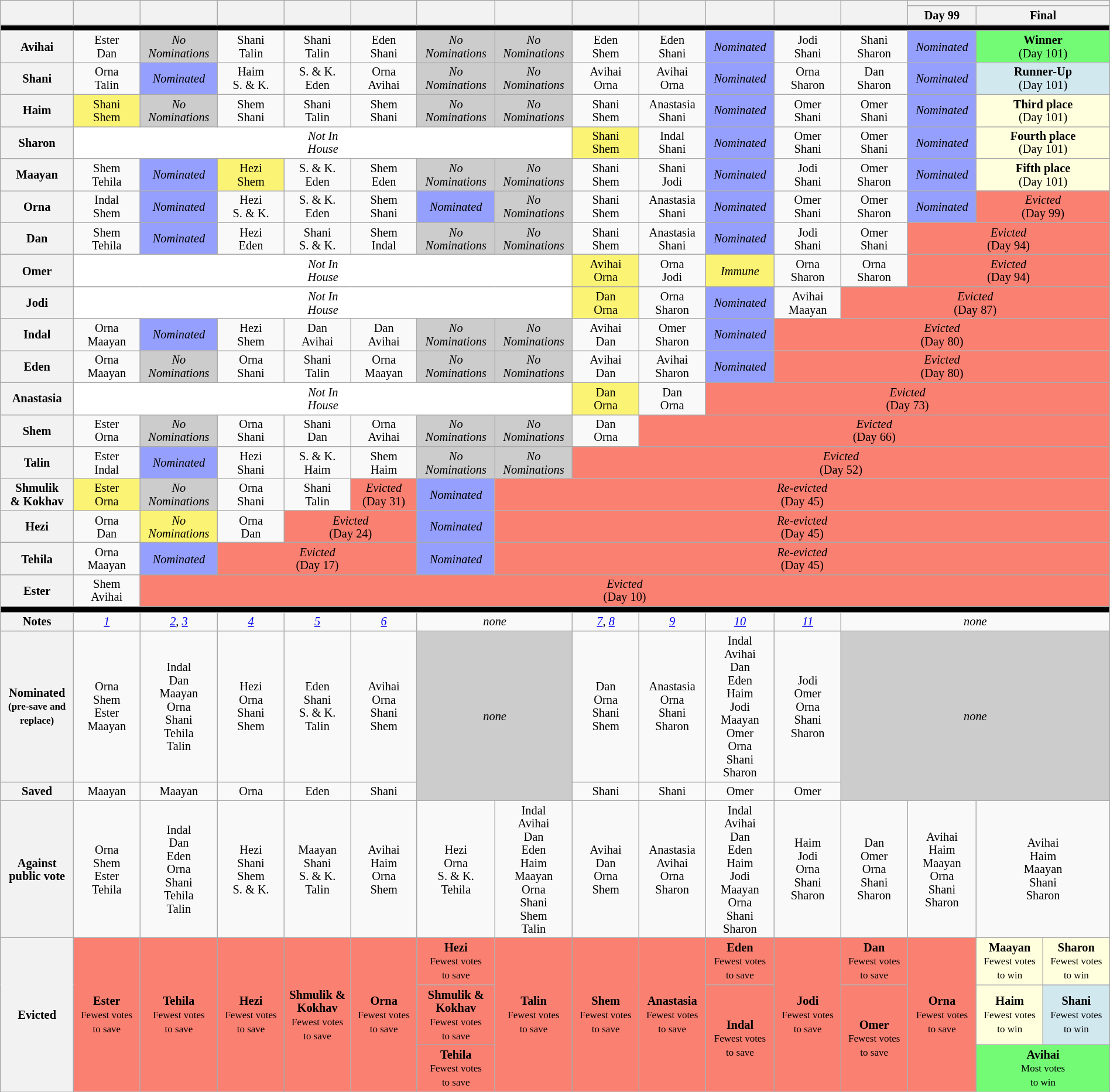<table class="wikitable" style="text-align:center; width:100%; font-size:85%; line-height:15px">
<tr>
<th style="width: 5%;" rowspan="2"></th>
<th style="width: 5%;" rowspan="2"></th>
<th style="width: 5%;" rowspan="2"></th>
<th style="width: 5%;" rowspan="2"></th>
<th style="width: 5%;" rowspan="2"></th>
<th style="width: 5%;" rowspan="2"></th>
<th style="width: 5%;" rowspan="2"></th>
<th style="width: 5%;" rowspan="2"></th>
<th style="width: 5%;" rowspan="2"></th>
<th style="width: 5%;" rowspan="2"></th>
<th style="width: 5%;" rowspan="2"></th>
<th style="width: 5%;" rowspan="2"></th>
<th style="width: 5%;" rowspan="2"></th>
<th style="width: 15%;" colspan="3"></th>
</tr>
<tr>
<th style="width: 5%;">Day 99</th>
<th style="width: 10%;" colspan="2">Final</th>
</tr>
<tr>
<td colspan="16" style="background-color: black;"></td>
</tr>
<tr>
<th>Avihai</th>
<td>Ester<br>Dan</td>
<td bgcolor="cccccc"><em>No<br>Nominations</em></td>
<td>Shani<br>Talin</td>
<td>Shani<br>Talin</td>
<td>Eden<br>Shani</td>
<td bgcolor="cccccc"><em>No<br>Nominations</em></td>
<td bgcolor="cccccc"><em>No<br>Nominations</em></td>
<td>Eden<br>Shem</td>
<td>Eden<br>Shani</td>
<td bgcolor="959ffd"><em>Nominated</em></td>
<td>Jodi<br>Shani</td>
<td>Shani<br>Sharon</td>
<td bgcolor="959ffd"><em>Nominated</em></td>
<td colspan="2" bgcolor="73FB76"><strong>Winner</strong><br>(Day 101)</td>
</tr>
<tr>
<th>Shani</th>
<td>Orna<br>Talin</td>
<td bgcolor="959ffd"><em>Nominated</em></td>
<td>Haim<br>S. & K.</td>
<td>S. & K.<br>Eden</td>
<td>Orna<br>Avihai</td>
<td bgcolor="cccccc"><em>No<br>Nominations</em></td>
<td bgcolor="cccccc"><em>No<br>Nominations</em></td>
<td>Avihai<br>Orna</td>
<td>Avihai<br>Orna</td>
<td bgcolor="959ffd"><em>Nominated</em></td>
<td>Orna<br>Sharon</td>
<td>Dan<br>Sharon</td>
<td bgcolor="959ffd"><em>Nominated</em></td>
<td colspan="2" bgcolor="D1E8EF"><strong>Runner-Up</strong><br>(Day 101)</td>
</tr>
<tr>
<th>Haim</th>
<td bgcolor="FBF373">Shani<br>Shem</td>
<td bgcolor="cccccc"><em>No<br>Nominations</em></td>
<td>Shem<br>Shani</td>
<td>Shani<br>Talin</td>
<td>Shem<br>Shani</td>
<td bgcolor="cccccc"><em>No<br>Nominations</em></td>
<td bgcolor="cccccc"><em>No<br>Nominations</em></td>
<td>Shani<br>Shem</td>
<td>Anastasia<br>Shani</td>
<td bgcolor="959ffd"><em>Nominated</em></td>
<td>Omer<br>Shani</td>
<td>Omer<br>Shani</td>
<td bgcolor="959ffd"><em>Nominated</em></td>
<td colspan="2" bgcolor="FFFFDD"><strong>Third place</strong><br>(Day 101)</td>
</tr>
<tr>
<th>Sharon</th>
<td colspan="7" bgcolor="white"><em>Not In<br>House</em></td>
<td bgcolor="FBF373">Shani<br>Shem</td>
<td>Indal<br>Shani</td>
<td bgcolor="959ffd"><em>Nominated</em></td>
<td>Omer<br>Shani</td>
<td>Omer<br>Shani</td>
<td bgcolor="959ffd"><em>Nominated</em></td>
<td colspan="2" bgcolor="FFFFDD"><strong>Fourth place</strong><br>(Day 101)</td>
</tr>
<tr>
<th>Maayan</th>
<td>Shem<br>Tehila</td>
<td bgcolor="959ffd"><em>Nominated</em></td>
<td bgcolor="FBF373">Hezi<br>Shem</td>
<td>S. & K.<br>Eden</td>
<td>Shem<br>Eden</td>
<td bgcolor="cccccc"><em>No<br>Nominations</em></td>
<td bgcolor="cccccc"><em>No<br>Nominations</em></td>
<td>Shani<br>Shem</td>
<td>Shani<br>Jodi</td>
<td bgcolor="959ffd"><em>Nominated</em></td>
<td>Jodi<br>Shani</td>
<td>Omer<br>Sharon</td>
<td bgcolor="959ffd"><em>Nominated</em></td>
<td colspan="2" bgcolor="FFFFDD"><strong>Fifth place</strong><br>(Day 101)</td>
</tr>
<tr>
<th>Orna</th>
<td>Indal<br>Shem</td>
<td bgcolor="959ffd"><em>Nominated</em></td>
<td>Hezi<br>S. & K.</td>
<td>S. & K.<br>Eden</td>
<td>Shem<br>Shani</td>
<td bgcolor="959ffd"><em>Nominated</em></td>
<td bgcolor="cccccc"><em>No<br>Nominations</em></td>
<td>Shani<br>Shem</td>
<td>Anastasia<br>Shani</td>
<td bgcolor="959ffd"><em>Nominated</em></td>
<td>Omer<br>Shani</td>
<td>Omer<br>Sharon</td>
<td bgcolor="959ffd"><em>Nominated</em></td>
<td colspan="2" style="background:#FA8072"><em>Evicted</em><br>(Day 99)</td>
</tr>
<tr>
<th>Dan</th>
<td>Shem<br>Tehila</td>
<td bgcolor="959ffd"><em>Nominated</em></td>
<td>Hezi<br>Eden</td>
<td>Shani<br>S. & K.</td>
<td>Shem<br>Indal</td>
<td bgcolor="cccccc"><em>No<br>Nominations</em></td>
<td bgcolor="cccccc"><em>No<br>Nominations</em></td>
<td>Shani<br>Shem</td>
<td>Anastasia<br>Shani</td>
<td bgcolor="959ffd"><em>Nominated</em></td>
<td>Jodi<br>Shani</td>
<td>Omer<br>Shani</td>
<td colspan="3" style="background:#FA8072"><em>Evicted</em><br>(Day 94)</td>
</tr>
<tr>
<th>Omer</th>
<td colspan="7" bgcolor="white"><em>Not In<br>House</em></td>
<td bgcolor="FBF373">Avihai<br>Orna</td>
<td>Orna<br>Jodi</td>
<td bgcolor="FBF373"><em>Immune</em></td>
<td>Orna<br>Sharon</td>
<td>Orna<br>Sharon</td>
<td colspan="3" style="background:#FA8072"><em>Evicted</em><br>(Day 94)</td>
</tr>
<tr>
<th>Jodi</th>
<td colspan="7" bgcolor="white"><em>Not In<br>House</em></td>
<td bgcolor="FBF373">Dan<br>Orna</td>
<td>Orna<br>Sharon</td>
<td bgcolor="959ffd"><em>Nominated</em></td>
<td>Avihai<br> Maayan</td>
<td colspan="4" style="background:#FA8072"><em>Evicted</em><br>(Day 87)</td>
</tr>
<tr>
<th>Indal</th>
<td>Orna<br>Maayan</td>
<td bgcolor="959ffd"><em>Nominated</em></td>
<td>Hezi<br>Shem</td>
<td>Dan<br>Avihai</td>
<td>Dan<br>Avihai</td>
<td bgcolor="cccccc"><em>No<br>Nominations</em></td>
<td bgcolor="cccccc"><em>No<br>Nominations</em></td>
<td>Avihai<br>Dan</td>
<td>Omer<br>Sharon</td>
<td bgcolor="959ffd"><em>Nominated</em></td>
<td colspan="5" style="background:#FA8072"><em>Evicted</em><br>(Day 80)</td>
</tr>
<tr>
<th>Eden</th>
<td>Orna<br>Maayan</td>
<td bgcolor="cccccc"><em>No<br>Nominations</em></td>
<td>Orna<br>Shani</td>
<td>Shani<br>Talin</td>
<td>Orna<br>Maayan</td>
<td bgcolor="cccccc"><em>No<br>Nominations</em></td>
<td bgcolor="cccccc"><em>No<br>Nominations</em></td>
<td>Avihai<br>Dan</td>
<td>Avihai<br>Sharon</td>
<td bgcolor="959ffd"><em>Nominated</em></td>
<td colspan="5" style="background:#FA8072"><em>Evicted</em><br>(Day 80)</td>
</tr>
<tr>
<th>Anastasia</th>
<td colspan="7" bgcolor="white"><em>Not In<br>House</em></td>
<td bgcolor="FBF373">Dan<br>Orna</td>
<td>Dan<br>Orna</td>
<td colspan="6" style="background:#FA8072"><em>Evicted</em><br>(Day 73)</td>
</tr>
<tr>
<th>Shem</th>
<td>Ester<br>Orna</td>
<td bgcolor="cccccc"><em>No<br>Nominations</em></td>
<td>Orna<br>Shani</td>
<td>Shani<br>Dan</td>
<td>Orna<br>Avihai</td>
<td bgcolor="cccccc"><em>No<br>Nominations</em></td>
<td bgcolor="cccccc"><em>No<br>Nominations</em></td>
<td>Dan<br>Orna</td>
<td colspan="7" style="background:#FA8072"><em>Evicted</em><br>(Day 66)</td>
</tr>
<tr>
<th>Talin</th>
<td>Ester<br>Indal</td>
<td bgcolor="959ffd"><em>Nominated</em></td>
<td>Hezi<br>Shani</td>
<td>S. & K.<br>Haim</td>
<td>Shem<br>Haim</td>
<td bgcolor="cccccc"><em>No<br>Nominations</em></td>
<td bgcolor="cccccc"><em>No<br>Nominations</em></td>
<td colspan="8" style="background:#FA8072"><em>Evicted</em><br>(Day 52)</td>
</tr>
<tr>
<th>Shmulik<br>& Kokhav</th>
<td bgcolor="FBF373">Ester<br>Orna</td>
<td bgcolor="cccccc"><em>No<br>Nominations</em></td>
<td>Orna<br>Shani</td>
<td>Shani<br>Talin</td>
<td style="background:#FA8072"><em>Evicted</em><br>(Day 31)</td>
<td bgcolor="959ffd"><em>Nominated</em></td>
<td colspan="9" style="background:#FA8072"><em>Re-evicted</em><br>(Day 45)</td>
</tr>
<tr>
<th>Hezi</th>
<td>Orna<br>Dan</td>
<td bgcolor="FBF373"><em>No<br>Nominations</em></td>
<td>Orna<br>Dan</td>
<td colspan="2" style="background:#FA8072"><em>Evicted</em><br>(Day 24)</td>
<td bgcolor="959ffd"><em>Nominated</em></td>
<td colspan="9" style="background:#FA8072"><em>Re-evicted</em><br>(Day 45)</td>
</tr>
<tr>
<th>Tehila</th>
<td>Orna<br>Maayan</td>
<td bgcolor="959ffd"><em>Nominated</em></td>
<td colspan="3" style="background:#FA8072"><em>Evicted</em><br>(Day 17)</td>
<td bgcolor="959ffd"><em>Nominated</em></td>
<td colspan="9" style="background:#FA8072"><em>Re-evicted</em><br>(Day 45)</td>
</tr>
<tr>
<th>Ester</th>
<td>Shem<br>Avihai</td>
<td colspan="14" style="background:#FA8072"><em>Evicted</em><br>(Day 10)</td>
</tr>
<tr>
<td colspan="16" style="background-color: black;"></td>
</tr>
<tr>
<th>Notes</th>
<td><em><a href='#'>1</a></em></td>
<td><em><a href='#'>2</a></em>, <em><a href='#'>3</a></em></td>
<td><em><a href='#'>4</a></em></td>
<td><em><a href='#'>5</a></em></td>
<td><em><a href='#'>6</a></em></td>
<td colspan="2"><em>none</em></td>
<td><em><a href='#'>7</a></em>, <em><a href='#'>8</a></em></td>
<td><em><a href='#'>9</a></em></td>
<td><em><a href='#'>10</a></em></td>
<td><em><a href='#'>11</a></em></td>
<td colspan="4"><em>none</em></td>
</tr>
<tr>
<th>Nominated<br><small>(pre-save and replace)</small></th>
<td>Orna<br>Shem<br>Ester<br>Maayan</td>
<td>Indal<br>Dan<br>Maayan<br>Orna<br>Shani<br>Tehila<br>Talin</td>
<td>Hezi<br>Orna<br>Shani<br>Shem</td>
<td>Eden<br>Shani<br>S. & K.<br>Talin</td>
<td>Avihai<br>Orna<br>Shani<br>Shem</td>
<td colspan="2" rowspan="2" style="background:#CCC"><em>none</em></td>
<td>Dan<br>Orna<br>Shani<br>Shem</td>
<td>Anastasia<br>Orna<br>Shani<br>Sharon</td>
<td>Indal<br>Avihai<br>Dan<br>Eden<br>Haim<br>Jodi<br>Maayan<br>Omer<br>Orna<br>Shani<br>Sharon</td>
<td>Jodi<br>Omer<br>Orna<br>Shani<br>Sharon</td>
<td rowspan="2" colspan="4" style="background:#CCC"><em>none</em></td>
</tr>
<tr>
<th>Saved</th>
<td>Maayan</td>
<td>Maayan</td>
<td>Orna</td>
<td>Eden</td>
<td>Shani</td>
<td>Shani</td>
<td>Shani</td>
<td>Omer</td>
<td>Omer</td>
</tr>
<tr>
<th>Against<br>public vote</th>
<td>Orna<br>Shem<br>Ester<br>Tehila</td>
<td>Indal<br>Dan<br>Eden<br>Orna<br>Shani<br>Tehila<br>Talin</td>
<td>Hezi<br>Shani<br>Shem<br>S. & K.</td>
<td>Maayan<br>Shani<br>S. & K.<br>Talin</td>
<td>Avihai<br>Haim<br>Orna<br>Shem</td>
<td>Hezi<br>Orna<br>S. & K.<br>Tehila</td>
<td>Indal<br>Avihai<br>Dan<br>Eden<br>Haim<br>Maayan<br>Orna<br>Shani<br>Shem<br>Talin</td>
<td>Avihai<br>Dan<br>Orna<br>Shem</td>
<td>Anastasia<br>Avihai<br>Orna<br>Sharon</td>
<td>Indal<br>Avihai<br>Dan<br>Eden<br>Haim<br>Jodi<br>Maayan<br>Orna<br>Shani<br>Sharon</td>
<td>Haim<br>Jodi<br>Orna<br>Shani<br>Sharon</td>
<td>Dan<br>Omer<br>Orna<br>Shani<br>Sharon</td>
<td>Avihai<br>Haim<br>Maayan<br>Orna<br>Shani<br>Sharon</td>
<td colspan="2">Avihai<br>Haim<br>Maayan<br>Shani<br>Sharon</td>
</tr>
<tr>
<th rowspan="5">Evicted</th>
<td rowspan="4" style="background:#FA8072"><strong>Ester</strong><br><small>Fewest votes<br>to save</small></td>
<td rowspan="4" style="background:#FA8072"><strong>Tehila</strong><br><small>Fewest votes<br>to save</small></td>
<td rowspan="4" style="background:#FA8072"><strong>Hezi</strong> <br><small>Fewest votes<br>to save</small></td>
<td rowspan="4" style="background:#FA8072"><strong>Shmulik & Kokhav</strong><br><small>Fewest votes<br>to save</small></td>
<td rowspan="4" style="background:#FA8072"><strong>Orna</strong><br><small>Fewest votes<br>to save</small></td>
<td style="background:#FA8072"><strong>Hezi</strong><br><small>Fewest votes<br>to save</small></td>
<td rowspan="4" style="background:#FA8072"><strong>Talin</strong><br><small>Fewest votes<br>to save</small></td>
<td rowspan="4" style="background:#FA8072"><strong>Shem</strong><br><small>Fewest votes<br>to save</small></td>
<td rowspan="4" style="background:#FA8072"><strong>Anastasia</strong><br><small>Fewest votes<br>to save</small></td>
<td rowspan="2" style="background:#FA8072"><strong>Eden</strong><br><small>Fewest votes<br>to save</small></td>
<td rowspan="4" style="background:#FA8072"><strong>Jodi</strong><br><small>Fewest votes<br>to save</small></td>
<td rowspan="2" style="background:#FA8072"><strong>Dan</strong><br><small>Fewest votes<br>to save</small></td>
<td rowspan="4" style="background:#FA8072"><strong>Orna</strong><br><small>Fewest votes<br>to save</small></td>
<td style="background:#FFFFDD"><strong>Maayan</strong><br><small>Fewest votes<br>to win</small></td>
<td style="background:#FFFFDD"><strong>Sharon</strong><br><small>Fewest votes<br>to win</small></td>
</tr>
<tr>
<td rowspan="2" style="background:#FA8072"><strong>Shmulik & Kokhav</strong><br><small>Fewest votes<br>to save</small></td>
<td rowspan="2" style="background:#FFFFDD"><strong>Haim</strong><br><small>Fewest votes<br>to win</small></td>
<td rowspan="2" style="background:#D1E8EF"><strong>Shani</strong><br><small>Fewest votes<br>to win</small></td>
</tr>
<tr>
<td rowspan="2" style="background:#FA8072"><strong>Indal</strong><br><small>Fewest votes<br>to save</small></td>
<td rowspan="2" style="background:#FA8072"><strong>Omer</strong><br><small>Fewest votes<br>to save</small></td>
</tr>
<tr>
<td style="background:#FA8072"><strong>Tehila</strong><br><small>Fewest votes<br>to save</small></td>
<td style="background:#73FB76" colspan="2"><strong>Avihai</strong><br><small>Most votes<br>to win</small></td>
</tr>
</table>
